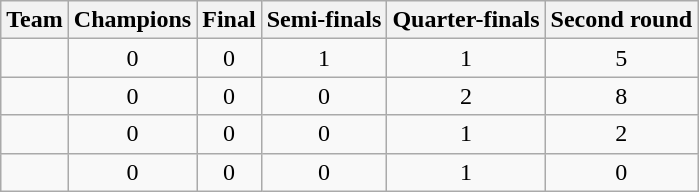<table class="wikitable sortable" style="text-align:center">
<tr>
<th>Team</th>
<th>Champions</th>
<th>Final</th>
<th>Semi-finals</th>
<th>Quarter-finals</th>
<th>Second round</th>
</tr>
<tr>
<td align=left></td>
<td>0</td>
<td>0</td>
<td>1</td>
<td>1</td>
<td>5</td>
</tr>
<tr>
<td align=left></td>
<td>0</td>
<td>0</td>
<td>0</td>
<td>2</td>
<td>8</td>
</tr>
<tr>
<td align=left></td>
<td>0</td>
<td>0</td>
<td>0</td>
<td>1</td>
<td>2</td>
</tr>
<tr>
<td align=left></td>
<td>0</td>
<td>0</td>
<td>0</td>
<td>1</td>
<td>0</td>
</tr>
</table>
